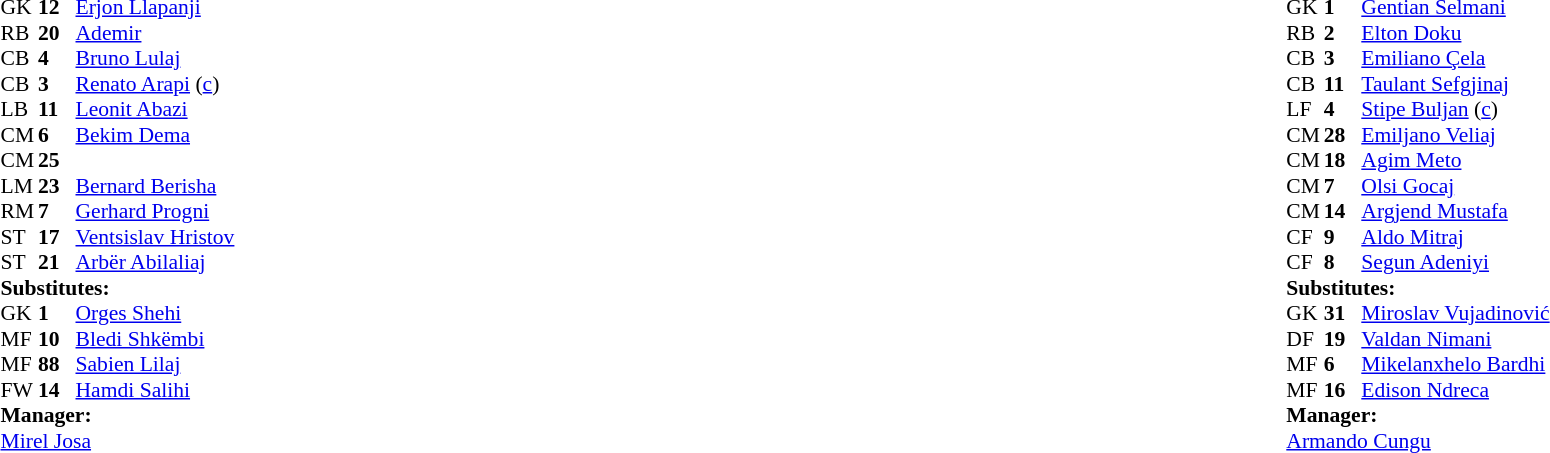<table style="width:100%">
<tr>
<td style="vertical-align:top; width:40%;"><br><table style="font-size:90%" cellspacing="0" cellpadding="0">
<tr>
<th width=25></th>
<th width=25></th>
</tr>
<tr>
<td>GK</td>
<td><strong>12</strong></td>
<td> <a href='#'>Erjon Llapanji</a></td>
</tr>
<tr>
<td>RB</td>
<td><strong>20</strong></td>
<td> <a href='#'>Ademir</a></td>
</tr>
<tr>
<td>CB</td>
<td><strong>4</strong></td>
<td> <a href='#'>Bruno Lulaj</a></td>
</tr>
<tr>
<td>CB</td>
<td><strong>3</strong></td>
<td> <a href='#'>Renato Arapi</a> (<a href='#'>c</a>)</td>
</tr>
<tr>
<td>LB</td>
<td><strong>11</strong></td>
<td> <a href='#'>Leonit Abazi</a></td>
</tr>
<tr>
<td>CM</td>
<td><strong>6</strong></td>
<td> <a href='#'>Bekim Dema</a></td>
<td></td>
</tr>
<tr>
<td>CM</td>
<td><strong>25</strong></td>
<td> </td>
</tr>
<tr>
<td>LM</td>
<td><strong>23</strong></td>
<td> <a href='#'>Bernard Berisha</a></td>
<td></td>
<td></td>
</tr>
<tr>
<td>RM</td>
<td><strong>7</strong></td>
<td> <a href='#'>Gerhard Progni</a></td>
</tr>
<tr>
<td>ST</td>
<td><strong>17</strong></td>
<td> <a href='#'>Ventsislav Hristov</a></td>
<td></td>
<td></td>
</tr>
<tr>
<td>ST</td>
<td><strong>21</strong></td>
<td> <a href='#'>Arbër Abilaliaj</a></td>
<td></td>
<td></td>
</tr>
<tr>
<td colspan="3"><strong>Substitutes:</strong></td>
</tr>
<tr>
<td>GK</td>
<td><strong>1</strong></td>
<td>  <a href='#'>Orges Shehi</a></td>
</tr>
<tr>
<td>MF</td>
<td><strong>10</strong></td>
<td> <a href='#'>Bledi Shkëmbi</a></td>
<td></td>
<td></td>
</tr>
<tr>
<td>MF</td>
<td><strong>88</strong></td>
<td> <a href='#'>Sabien Lilaj</a></td>
<td></td>
<td></td>
</tr>
<tr>
<td>FW</td>
<td><strong>14</strong></td>
<td> <a href='#'>Hamdi Salihi</a></td>
<td></td>
<td></td>
</tr>
<tr>
<td colspan="3"><strong>Manager:</strong></td>
</tr>
<tr>
<td colspan="3"> <a href='#'>Mirel Josa</a></td>
</tr>
</table>
</td>
<td valign="top"></td>
<td style="vertical-align:top; width:50%;"><br><table style="font-size:90%;margin:auto" cellspacing="0" cellpadding="0">
<tr>
<th width=25></th>
<th width=25></th>
</tr>
<tr>
<td>GK</td>
<td><strong>1</strong></td>
<td> <a href='#'>Gentian Selmani</a></td>
</tr>
<tr>
<td>RB</td>
<td><strong>2</strong></td>
<td> <a href='#'>Elton Doku</a></td>
</tr>
<tr>
<td>CB</td>
<td><strong>3</strong></td>
<td> <a href='#'>Emiliano Çela</a></td>
</tr>
<tr>
<td>CB</td>
<td><strong>11</strong></td>
<td> <a href='#'>Taulant Sefgjinaj</a></td>
<td></td>
</tr>
<tr>
<td>LF</td>
<td><strong>4</strong></td>
<td> <a href='#'>Stipe Buljan</a> (<a href='#'>c</a>)</td>
<td></td>
</tr>
<tr>
<td>CM</td>
<td><strong>28</strong></td>
<td> <a href='#'>Emiljano Veliaj</a></td>
</tr>
<tr>
<td>CM</td>
<td><strong>18</strong></td>
<td> <a href='#'>Agim Meto</a></td>
<td></td>
<td></td>
</tr>
<tr>
<td>CM</td>
<td><strong>7</strong></td>
<td> <a href='#'>Olsi Gocaj</a></td>
</tr>
<tr>
<td>CM</td>
<td><strong>14</strong></td>
<td> <a href='#'>Argjend Mustafa</a></td>
</tr>
<tr>
<td>CF</td>
<td><strong>9</strong></td>
<td> <a href='#'>Aldo Mitraj</a></td>
<td></td>
<td></td>
</tr>
<tr>
<td>CF</td>
<td><strong>8</strong></td>
<td> <a href='#'>Segun Adeniyi</a></td>
<td></td>
<td></td>
</tr>
<tr>
<td colspan="3"><strong>Substitutes:</strong></td>
</tr>
<tr>
<td>GK</td>
<td><strong>31</strong></td>
<td> <a href='#'>Miroslav Vujadinović</a></td>
</tr>
<tr>
<td>DF</td>
<td><strong>19</strong></td>
<td> <a href='#'>Valdan Nimani</a></td>
<td></td>
<td></td>
</tr>
<tr>
<td>MF</td>
<td><strong>6</strong></td>
<td> <a href='#'>Mikelanxhelo Bardhi</a></td>
<td></td>
<td></td>
</tr>
<tr>
<td>MF</td>
<td><strong>16</strong></td>
<td> <a href='#'>Edison Ndreca</a></td>
<td></td>
<td></td>
</tr>
<tr>
<td colspan="3"><strong>Manager:</strong></td>
</tr>
<tr>
<td colspan="3"> <a href='#'>Armando Cungu</a></td>
</tr>
</table>
</td>
</tr>
</table>
